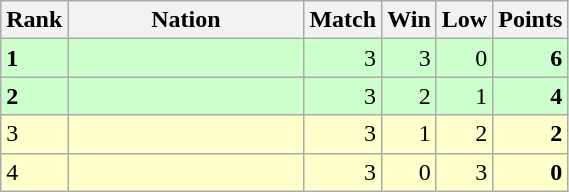<table class="wikitable">
<tr>
<th width=20>Rank</th>
<th width=150>Nation</th>
<th width=20>Match</th>
<th width=20>Win</th>
<th width=20>Low</th>
<th width=20>Points</th>
</tr>
<tr align="right" style="background:#ccffcc;">
<td align="left"><strong>1</strong></td>
<td align="left"></td>
<td>3</td>
<td>3</td>
<td>0</td>
<td><strong>6</strong></td>
</tr>
<tr align="right" style="background:#ccffcc;">
<td align="left"><strong>2</strong></td>
<td align="left"></td>
<td>3</td>
<td>2</td>
<td>1</td>
<td><strong>4</strong></td>
</tr>
<tr align="right" style="background:#ffffcc;">
<td align="left">3</td>
<td align="left"></td>
<td>3</td>
<td>1</td>
<td>2</td>
<td><strong>2</strong></td>
</tr>
<tr align="right" style="background:#ffffcc;">
<td align="left">4</td>
<td align="left"></td>
<td>3</td>
<td>0</td>
<td>3</td>
<td><strong>0</strong></td>
</tr>
</table>
